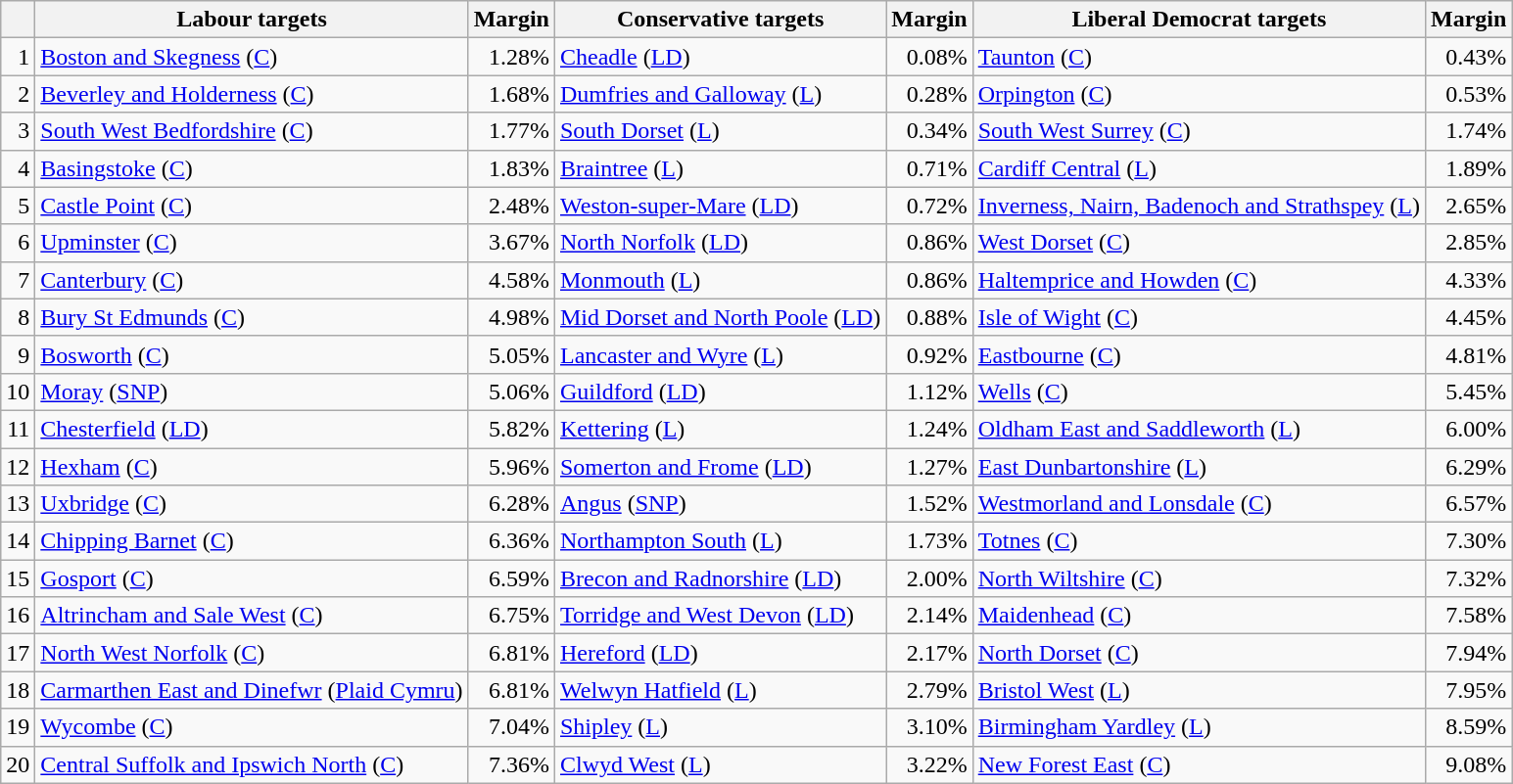<table class="wikitable">
<tr>
<th scope="col"></th>
<th scope="col">Labour targets</th>
<th scope="col">Margin</th>
<th scope="col">Conservative targets</th>
<th scope="col">Margin</th>
<th scope="col">Liberal Democrat targets</th>
<th scope="col">Margin</th>
</tr>
<tr>
<td align="right">1</td>
<td><a href='#'>Boston and Skegness</a> (<a href='#'>C</a>)</td>
<td align="right">1.28%</td>
<td><a href='#'>Cheadle</a> (<a href='#'>LD</a>)</td>
<td align="right">0.08%</td>
<td><a href='#'>Taunton</a> (<a href='#'>C</a>)</td>
<td align="right">0.43%</td>
</tr>
<tr>
<td align="right">2</td>
<td><a href='#'>Beverley and Holderness</a> (<a href='#'>C</a>)</td>
<td align="right">1.68%</td>
<td><a href='#'>Dumfries and Galloway</a> (<a href='#'>L</a>)</td>
<td align="right">0.28%</td>
<td><a href='#'>Orpington</a> (<a href='#'>C</a>)</td>
<td align="right">0.53%</td>
</tr>
<tr>
<td align="right">3</td>
<td><a href='#'>South West Bedfordshire</a> (<a href='#'>C</a>)</td>
<td align="right">1.77%</td>
<td><a href='#'>South Dorset</a> (<a href='#'>L</a>)</td>
<td align="right">0.34%</td>
<td><a href='#'>South West Surrey</a> (<a href='#'>C</a>)</td>
<td align="right">1.74%</td>
</tr>
<tr>
<td align="right">4</td>
<td><a href='#'>Basingstoke</a> (<a href='#'>C</a>)</td>
<td align="right">1.83%</td>
<td><a href='#'>Braintree</a> (<a href='#'>L</a>)</td>
<td align="right">0.71%</td>
<td><a href='#'>Cardiff Central</a> (<a href='#'>L</a>)</td>
<td align="right">1.89%</td>
</tr>
<tr>
<td align="right">5</td>
<td><a href='#'>Castle Point</a> (<a href='#'>C</a>)</td>
<td align="right">2.48%</td>
<td><a href='#'>Weston-super-Mare</a> (<a href='#'>LD</a>)</td>
<td align="right">0.72%</td>
<td><a href='#'>Inverness, Nairn, Badenoch and Strathspey</a> (<a href='#'>L</a>)</td>
<td align="right">2.65%</td>
</tr>
<tr>
<td align="right">6</td>
<td><a href='#'>Upminster</a> (<a href='#'>C</a>)</td>
<td align="right">3.67%</td>
<td><a href='#'>North Norfolk</a> (<a href='#'>LD</a>)</td>
<td align="right">0.86%</td>
<td><a href='#'>West Dorset</a> (<a href='#'>C</a>)</td>
<td align="right">2.85%</td>
</tr>
<tr>
<td align="right">7</td>
<td><a href='#'>Canterbury</a> (<a href='#'>C</a>)</td>
<td align="right">4.58%</td>
<td><a href='#'>Monmouth</a> (<a href='#'>L</a>)</td>
<td align="right">0.86%</td>
<td><a href='#'>Haltemprice and Howden</a> (<a href='#'>C</a>)</td>
<td align="right">4.33%</td>
</tr>
<tr>
<td align="right">8</td>
<td><a href='#'>Bury St Edmunds</a> (<a href='#'>C</a>)</td>
<td align="right">4.98%</td>
<td><a href='#'>Mid Dorset and North Poole</a> (<a href='#'>LD</a>)</td>
<td align="right">0.88%</td>
<td><a href='#'>Isle of Wight</a> (<a href='#'>C</a>)</td>
<td align="right">4.45%</td>
</tr>
<tr>
<td align="right">9</td>
<td><a href='#'>Bosworth</a> (<a href='#'>C</a>)</td>
<td align="right">5.05%</td>
<td><a href='#'>Lancaster and Wyre</a> (<a href='#'>L</a>)</td>
<td align="right">0.92%</td>
<td><a href='#'>Eastbourne</a> (<a href='#'>C</a>)</td>
<td align="right">4.81%</td>
</tr>
<tr>
<td align="right">10</td>
<td><a href='#'>Moray</a> (<a href='#'>SNP</a>)</td>
<td align="right">5.06%</td>
<td><a href='#'>Guildford</a> (<a href='#'>LD</a>)</td>
<td align="right">1.12%</td>
<td><a href='#'>Wells</a> (<a href='#'>C</a>)</td>
<td align="right">5.45%</td>
</tr>
<tr>
<td align="right">11</td>
<td><a href='#'>Chesterfield</a> (<a href='#'>LD</a>)</td>
<td align="right">5.82%</td>
<td><a href='#'>Kettering</a> (<a href='#'>L</a>)</td>
<td align="right">1.24%</td>
<td><a href='#'>Oldham East and Saddleworth</a> (<a href='#'>L</a>)</td>
<td align="right">6.00%</td>
</tr>
<tr>
<td align="right">12</td>
<td><a href='#'>Hexham</a> (<a href='#'>C</a>)</td>
<td align="right">5.96%</td>
<td><a href='#'>Somerton and Frome</a> (<a href='#'>LD</a>)</td>
<td align="right">1.27%</td>
<td><a href='#'>East Dunbartonshire</a> (<a href='#'>L</a>)</td>
<td align="right">6.29%</td>
</tr>
<tr>
<td align="right">13</td>
<td><a href='#'>Uxbridge</a> (<a href='#'>C</a>)</td>
<td align="right">6.28%</td>
<td><a href='#'>Angus</a> (<a href='#'>SNP</a>)</td>
<td align="right">1.52%</td>
<td><a href='#'>Westmorland and Lonsdale</a> (<a href='#'>C</a>)</td>
<td align="right">6.57%</td>
</tr>
<tr>
<td align="right">14</td>
<td><a href='#'>Chipping Barnet</a> (<a href='#'>C</a>)</td>
<td align="right">6.36%</td>
<td><a href='#'>Northampton South</a> (<a href='#'>L</a>)</td>
<td align="right">1.73%</td>
<td><a href='#'>Totnes</a> (<a href='#'>C</a>)</td>
<td align="right">7.30%</td>
</tr>
<tr>
<td align="right">15</td>
<td><a href='#'>Gosport</a> (<a href='#'>C</a>)</td>
<td align="right">6.59%</td>
<td><a href='#'>Brecon and Radnorshire</a> (<a href='#'>LD</a>)</td>
<td align="right">2.00%</td>
<td><a href='#'>North Wiltshire</a> (<a href='#'>C</a>)</td>
<td align="right">7.32%</td>
</tr>
<tr>
<td align="right">16</td>
<td><a href='#'>Altrincham and Sale West</a> (<a href='#'>C</a>)</td>
<td align="right">6.75%</td>
<td><a href='#'>Torridge and West Devon</a> (<a href='#'>LD</a>)</td>
<td align="right">2.14%</td>
<td><a href='#'>Maidenhead</a> (<a href='#'>C</a>)</td>
<td align="right">7.58%</td>
</tr>
<tr>
<td align="right">17</td>
<td><a href='#'>North West Norfolk</a> (<a href='#'>C</a>)</td>
<td align="right">6.81%</td>
<td><a href='#'>Hereford</a> (<a href='#'>LD</a>)</td>
<td align="right">2.17%</td>
<td><a href='#'>North Dorset</a> (<a href='#'>C</a>)</td>
<td align="right">7.94%</td>
</tr>
<tr>
<td align="right">18</td>
<td><a href='#'>Carmarthen East and Dinefwr</a> (<a href='#'>Plaid Cymru</a>)</td>
<td align="right">6.81%</td>
<td><a href='#'>Welwyn Hatfield</a> (<a href='#'>L</a>)</td>
<td align="right">2.79%</td>
<td><a href='#'>Bristol West</a> (<a href='#'>L</a>)</td>
<td align="right">7.95%</td>
</tr>
<tr>
<td align="right">19</td>
<td><a href='#'>Wycombe</a> (<a href='#'>C</a>)</td>
<td align="right">7.04%</td>
<td><a href='#'>Shipley</a> (<a href='#'>L</a>)</td>
<td align="right">3.10%</td>
<td><a href='#'>Birmingham Yardley</a> (<a href='#'>L</a>)</td>
<td align="right">8.59%</td>
</tr>
<tr>
<td align="right">20</td>
<td><a href='#'>Central Suffolk and Ipswich North</a> (<a href='#'>C</a>)</td>
<td align="right">7.36%</td>
<td><a href='#'>Clwyd West</a> (<a href='#'>L</a>)</td>
<td align="right">3.22%</td>
<td><a href='#'>New Forest East</a> (<a href='#'>C</a>)</td>
<td align="right">9.08%</td>
</tr>
</table>
